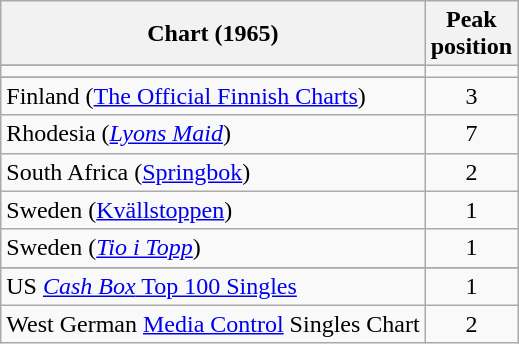<table class="wikitable sortable">
<tr>
<th style="text-align:center">Chart (1965)</th>
<th style="text-align:center;">Peak<br>position</th>
</tr>
<tr>
</tr>
<tr>
</tr>
<tr>
</tr>
<tr>
</tr>
<tr>
<td></td>
</tr>
<tr>
</tr>
<tr>
<td>Finland (<a href='#'>The Official Finnish Charts</a>)</td>
<td style="text-align:center;">3</td>
</tr>
<tr>
<td>Rhodesia (<em><a href='#'>Lyons Maid</a></em>)</td>
<td style="text-align:center;">7</td>
</tr>
<tr>
<td>South Africa (<a href='#'>Springbok</a>)</td>
<td align="center">2</td>
</tr>
<tr>
<td>Sweden (<a href='#'>Kvällstoppen</a>)</td>
<td style="text-align:center;">1</td>
</tr>
<tr>
<td>Sweden (<em><a href='#'>Tio i Topp</a></em>)</td>
<td style="text-align:center;">1</td>
</tr>
<tr>
</tr>
<tr>
</tr>
<tr>
<td>US <a href='#'><em>Cash Box</em> Top 100 Singles</a></td>
<td align="center">1</td>
</tr>
<tr>
<td>West German <a href='#'>Media Control</a> Singles Chart</td>
<td align="center">2</td>
</tr>
</table>
